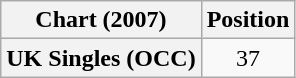<table class="wikitable plainrowheaders" style="text-align:center">
<tr>
<th scope="col">Chart (2007)</th>
<th scope="col">Position</th>
</tr>
<tr>
<th scope="row">UK Singles (OCC)</th>
<td>37</td>
</tr>
</table>
